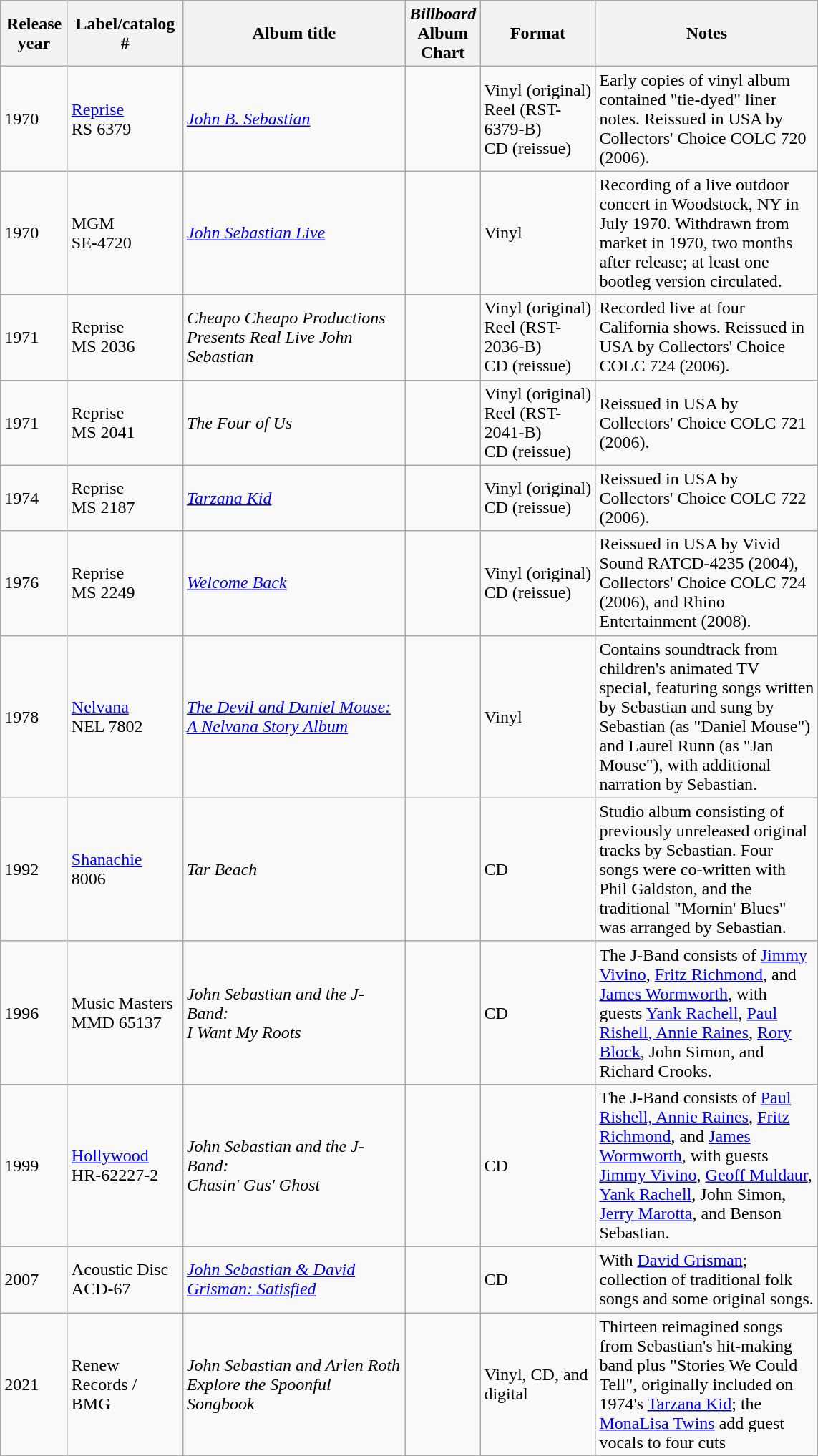<table class="wikitable">
<tr>
<th width="55">Release year</th>
<th style="width:100px;">Label/catalog #</th>
<th style="width:200px;">Album title</th>
<th width="20"><em>Billboard</em> Album Chart</th>
<th style="width:100px;">Format</th>
<th style="width:200px;">Notes</th>
</tr>
<tr>
<td>1970</td>
<td><a href='#'>Reprise</a><br> RS 6379</td>
<td><em><a href='#'>John B. Sebastian</a></em></td>
<td></td>
<td>Vinyl (original)<br>Reel (RST-6379-B)<br>CD (reissue)</td>
<td>Early copies of vinyl album contained "tie-dyed" liner notes. Reissued in USA by Collectors' Choice COLC 720 (2006).</td>
</tr>
<tr>
<td>1970</td>
<td>MGM<br> SE-4720</td>
<td><em><a href='#'>John Sebastian Live</a></em></td>
<td></td>
<td>Vinyl</td>
<td>Recording of a live outdoor concert in Woodstock, NY in July 1970. Withdrawn from market in 1970, two months after release; at least one bootleg version circulated.</td>
</tr>
<tr>
<td>1971</td>
<td>Reprise<br> MS 2036</td>
<td><em>Cheapo Cheapo Productions Presents Real Live John Sebastian</em></td>
<td></td>
<td>Vinyl (original)<br>Reel (RST-2036-B)<br>CD (reissue)</td>
<td>Recorded live at four California shows. Reissued in USA by Collectors' Choice COLC 724 (2006).</td>
</tr>
<tr>
<td>1971</td>
<td>Reprise<br> MS 2041</td>
<td><em>The Four of Us</em></td>
<td></td>
<td>Vinyl (original)<br>Reel (RST-2041-B)<br>CD (reissue)</td>
<td>Reissued in USA by Collectors' Choice COLC 721 (2006).</td>
</tr>
<tr>
<td>1974</td>
<td>Reprise<br> MS 2187</td>
<td><em><a href='#'>Tarzana Kid</a></em></td>
<td></td>
<td>Vinyl (original)<br>CD (reissue)</td>
<td>Reissued in USA by Collectors' Choice COLC 722 (2006).</td>
</tr>
<tr>
<td>1976</td>
<td>Reprise<br> MS 2249</td>
<td><em><a href='#'>Welcome Back</a></em></td>
<td></td>
<td>Vinyl (original)<br>CD (reissue)</td>
<td>Reissued in USA by Vivid Sound RATCD-4235 (2004), Collectors' Choice COLC 724 (2006), and Rhino Entertainment (2008).</td>
</tr>
<tr>
<td>1978</td>
<td><a href='#'>Nelvana</a><br> NEL 7802</td>
<td><em><a href='#'>The Devil and Daniel Mouse: A Nelvana Story Album</a></em></td>
<td></td>
<td>Vinyl</td>
<td>Contains soundtrack from children's animated TV special, featuring songs written by Sebastian and sung by Sebastian (as "Daniel Mouse") and Laurel Runn (as "Jan Mouse"), with additional narration by Sebastian.</td>
</tr>
<tr>
<td>1992</td>
<td><a href='#'>Shanachie</a><br> 8006</td>
<td><em>Tar Beach</em></td>
<td></td>
<td>CD</td>
<td>Studio album consisting of previously unreleased original tracks by Sebastian. Four songs were co-written with Phil Galdston, and the traditional "Mornin' Blues" was arranged by Sebastian.</td>
</tr>
<tr>
<td>1996</td>
<td>Music Masters<br> MMD 65137</td>
<td><em>John Sebastian and the J-Band: <br>I Want My Roots</em></td>
<td></td>
<td>CD</td>
<td>The J-Band consists of <a href='#'>Jimmy Vivino</a>, <a href='#'>Fritz Richmond</a>, and <a href='#'>James Wormworth</a>, with guests <a href='#'>Yank Rachell</a>, <a href='#'>Paul Rishell, Annie Raines</a>, <a href='#'>Rory Block</a>, John Simon, and Richard Crooks.</td>
</tr>
<tr>
<td>1999</td>
<td><a href='#'>Hollywood</a><br> HR-62227-2</td>
<td><em>John Sebastian and the J-Band:<br>Chasin' Gus' Ghost</em></td>
<td></td>
<td>CD</td>
<td>The J-Band consists of <a href='#'>Paul Rishell, Annie Raines</a>, <a href='#'>Fritz Richmond</a>, and <a href='#'>James Wormworth</a>, with guests <a href='#'>Jimmy Vivino</a>, <a href='#'>Geoff Muldaur</a>, <a href='#'>Yank Rachell</a>, John Simon, <a href='#'>Jerry Marotta</a>, and Benson Sebastian.</td>
</tr>
<tr>
<td>2007</td>
<td>Acoustic Disc<br> ACD-67</td>
<td><em><a href='#'>John Sebastian & David Grisman: Satisfied</a></em></td>
<td></td>
<td>CD</td>
<td>With <a href='#'>David Grisman</a>; collection of traditional folk songs and some original songs.</td>
</tr>
<tr>
<td>2021</td>
<td>Renew Records / BMG</td>
<td><em>John Sebastian and Arlen Roth Explore the Spoonful Songbook</em></td>
<td></td>
<td>Vinyl, CD, and digital</td>
<td>Thirteen reimagined songs from Sebastian's hit-making band plus "Stories We Could Tell", originally included on 1974's <a href='#'>Tarzana Kid</a>; the <a href='#'>MonaLisa Twins</a> add guest vocals to four cuts</td>
</tr>
<tr>
</tr>
</table>
